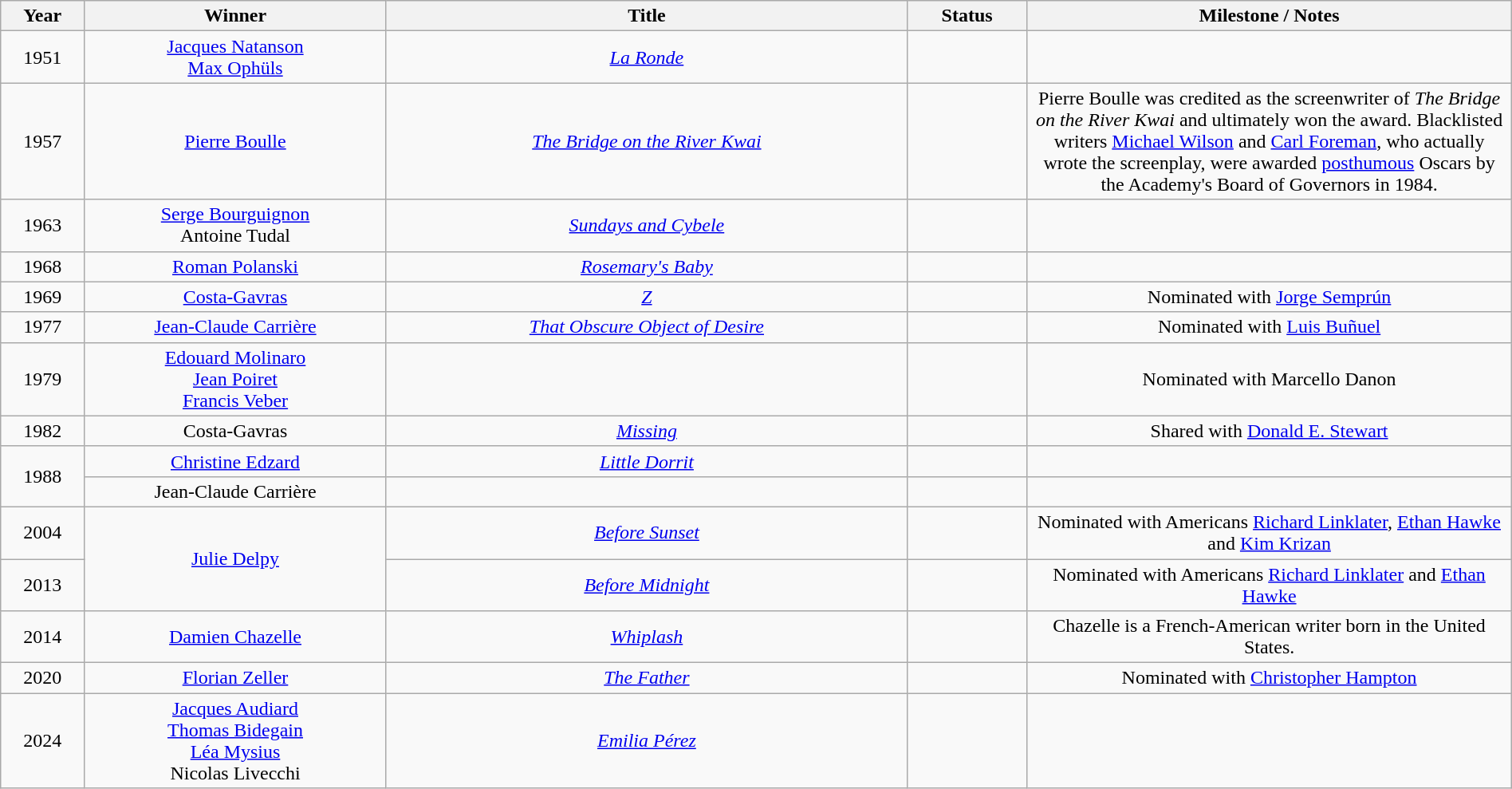<table class="wikitable" style="text-align: center" width="100%" cellpadding="5">
<tr>
<th width="50">Year</th>
<th width="200">Winner</th>
<th width="350">Title</th>
<th width="75">Status</th>
<th width="325">Milestone / Notes</th>
</tr>
<tr>
<td>1951</td>
<td><a href='#'>Jacques Natanson</a><br><a href='#'>Max Ophüls</a></td>
<td><em><a href='#'>La Ronde</a></em></td>
<td></td>
<td></td>
</tr>
<tr>
<td>1957</td>
<td><a href='#'>Pierre Boulle</a></td>
<td><em><a href='#'>The Bridge on the River Kwai</a></em></td>
<td></td>
<td>Pierre Boulle was credited as the screenwriter of <em>The Bridge on the River Kwai</em> and ultimately won the award. Blacklisted writers <a href='#'>Michael Wilson</a> and <a href='#'>Carl Foreman</a>, who actually wrote the screenplay, were awarded <a href='#'>posthumous</a> Oscars by the Academy's Board of Governors in 1984.</td>
</tr>
<tr>
<td align="center">1963</td>
<td><a href='#'>Serge Bourguignon</a><br>Antoine Tudal</td>
<td><em><a href='#'>Sundays and Cybele</a></em></td>
<td></td>
<td></td>
</tr>
<tr>
<td>1968</td>
<td><a href='#'>Roman Polanski</a></td>
<td><em><a href='#'>Rosemary's Baby</a></em></td>
<td></td>
<td></td>
</tr>
<tr>
<td>1969</td>
<td><a href='#'>Costa-Gavras</a></td>
<td><em><a href='#'>Z</a></em></td>
<td></td>
<td>Nominated with <a href='#'>Jorge Semprún</a></td>
</tr>
<tr>
<td align="center">1977</td>
<td><a href='#'>Jean-Claude Carrière</a></td>
<td><em><a href='#'>That Obscure Object of Desire</a></em></td>
<td></td>
<td>Nominated with <a href='#'>Luis Buñuel</a></td>
</tr>
<tr>
<td align="center">1979</td>
<td><a href='#'>Edouard Molinaro</a><br><a href='#'>Jean Poiret</a><br><a href='#'>Francis Veber</a></td>
<td><em></em></td>
<td></td>
<td>Nominated with Marcello Danon</td>
</tr>
<tr>
<td>1982</td>
<td>Costa-Gavras</td>
<td><em><a href='#'>Missing</a></em></td>
<td></td>
<td>Shared with <a href='#'>Donald E. Stewart</a></td>
</tr>
<tr>
<td rowspan="2">1988</td>
<td><a href='#'>Christine Edzard</a></td>
<td><em><a href='#'>Little Dorrit</a></em></td>
<td></td>
<td></td>
</tr>
<tr>
<td>Jean-Claude Carrière</td>
<td><em></em></td>
<td></td>
<td></td>
</tr>
<tr>
<td align="center">2004</td>
<td rowspan=2><a href='#'>Julie Delpy</a></td>
<td><em><a href='#'>Before Sunset</a></em></td>
<td></td>
<td>Nominated with Americans <a href='#'>Richard Linklater</a>, <a href='#'>Ethan Hawke</a> and <a href='#'>Kim Krizan</a></td>
</tr>
<tr>
<td align="center">2013</td>
<td><em><a href='#'>Before Midnight</a></em></td>
<td></td>
<td>Nominated with Americans <a href='#'>Richard Linklater</a> and <a href='#'>Ethan Hawke</a></td>
</tr>
<tr>
<td>2014</td>
<td><a href='#'>Damien Chazelle</a></td>
<td><em><a href='#'>Whiplash</a></em></td>
<td></td>
<td>Chazelle is a French-American writer born in the United States.</td>
</tr>
<tr>
<td>2020</td>
<td><a href='#'>Florian Zeller</a></td>
<td><em><a href='#'>The Father</a></em></td>
<td></td>
<td>Nominated with <a href='#'>Christopher Hampton</a></td>
</tr>
<tr>
<td>2024</td>
<td><a href='#'>Jacques Audiard</a><br><a href='#'>Thomas Bidegain</a><br><a href='#'>Léa Mysius</a><br>Nicolas Livecchi</td>
<td><em><a href='#'>Emilia Pérez</a></em></td>
<td></td>
<td></td>
</tr>
</table>
